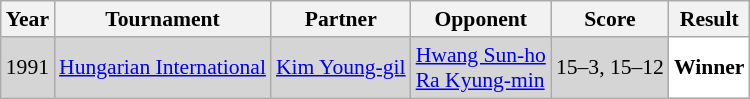<table class="sortable wikitable" style="font-size: 90%;">
<tr>
<th>Year</th>
<th>Tournament</th>
<th>Partner</th>
<th>Opponent</th>
<th>Score</th>
<th>Result</th>
</tr>
<tr style="background:#D5D5D5">
<td align="center">1991</td>
<td align="left"><a href='#'>Hungarian International</a></td>
<td align="left"> <a href='#'>Kim Young-gil</a></td>
<td align="left"> <a href='#'>Hwang Sun-ho</a> <br>  <a href='#'>Ra Kyung-min</a></td>
<td align="left">15–3, 15–12</td>
<td style="text-align:left; background:white"> <strong>Winner</strong></td>
</tr>
</table>
